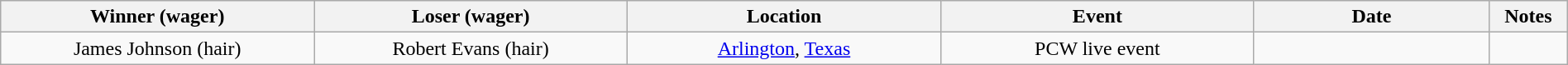<table class="wikitable" style="width:100%;">
<tr>
<th style="width:20%;">Winner (wager)</th>
<th style="width:20%;">Loser (wager)</th>
<th style="width:20%;">Location</th>
<th style="width:20%;">Event</th>
<th style="width:15%;">Date</th>
<th style="width:5%;">Notes</th>
</tr>
<tr style="text-align:center;">
<td>James Johnson (hair)</td>
<td>Robert Evans (hair)</td>
<td><a href='#'>Arlington</a>, <a href='#'>Texas</a></td>
<td>PCW live event</td>
<td></td>
<td></td>
</tr>
</table>
